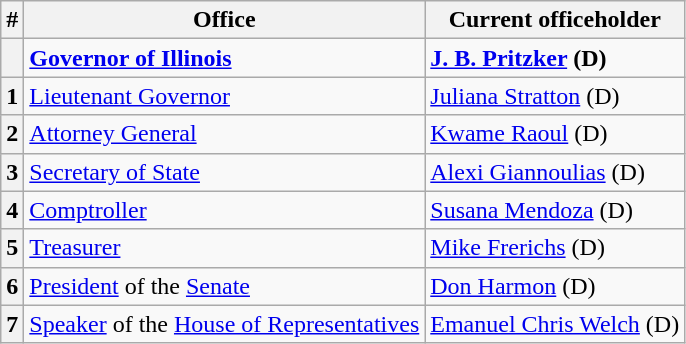<table class=wikitable>
<tr>
<th>#</th>
<th>Office</th>
<th>Current officeholder</th>
</tr>
<tr>
<th></th>
<td><strong><a href='#'>Governor of Illinois</a></strong></td>
<td><strong><a href='#'>J. B. Pritzker</a> (D)</strong></td>
</tr>
<tr>
<th>1</th>
<td><a href='#'>Lieutenant Governor</a></td>
<td><a href='#'>Juliana Stratton</a> (D)</td>
</tr>
<tr>
<th>2</th>
<td><a href='#'>Attorney General</a></td>
<td><a href='#'>Kwame Raoul</a> (D)</td>
</tr>
<tr>
<th>3</th>
<td><a href='#'>Secretary of State</a></td>
<td><a href='#'>Alexi Giannoulias</a> (D)</td>
</tr>
<tr>
<th>4</th>
<td><a href='#'>Comptroller</a></td>
<td><a href='#'>Susana Mendoza</a> (D)</td>
</tr>
<tr>
<th>5</th>
<td><a href='#'>Treasurer</a></td>
<td><a href='#'>Mike Frerichs</a> (D)</td>
</tr>
<tr>
<th>6</th>
<td><a href='#'>President</a> of the <a href='#'>Senate</a></td>
<td><a href='#'>Don Harmon</a> (D)</td>
</tr>
<tr>
<th>7</th>
<td><a href='#'>Speaker</a> of the <a href='#'>House of Representatives</a></td>
<td><a href='#'>Emanuel Chris Welch</a> (D)</td>
</tr>
</table>
